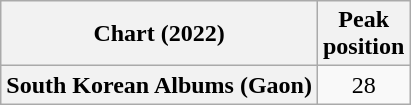<table class="wikitable plainrowheaders" style="text-align:center">
<tr>
<th scope="col">Chart (2022)</th>
<th scope="col">Peak<br>position</th>
</tr>
<tr>
<th scope="row">South Korean Albums (Gaon)</th>
<td>28</td>
</tr>
</table>
